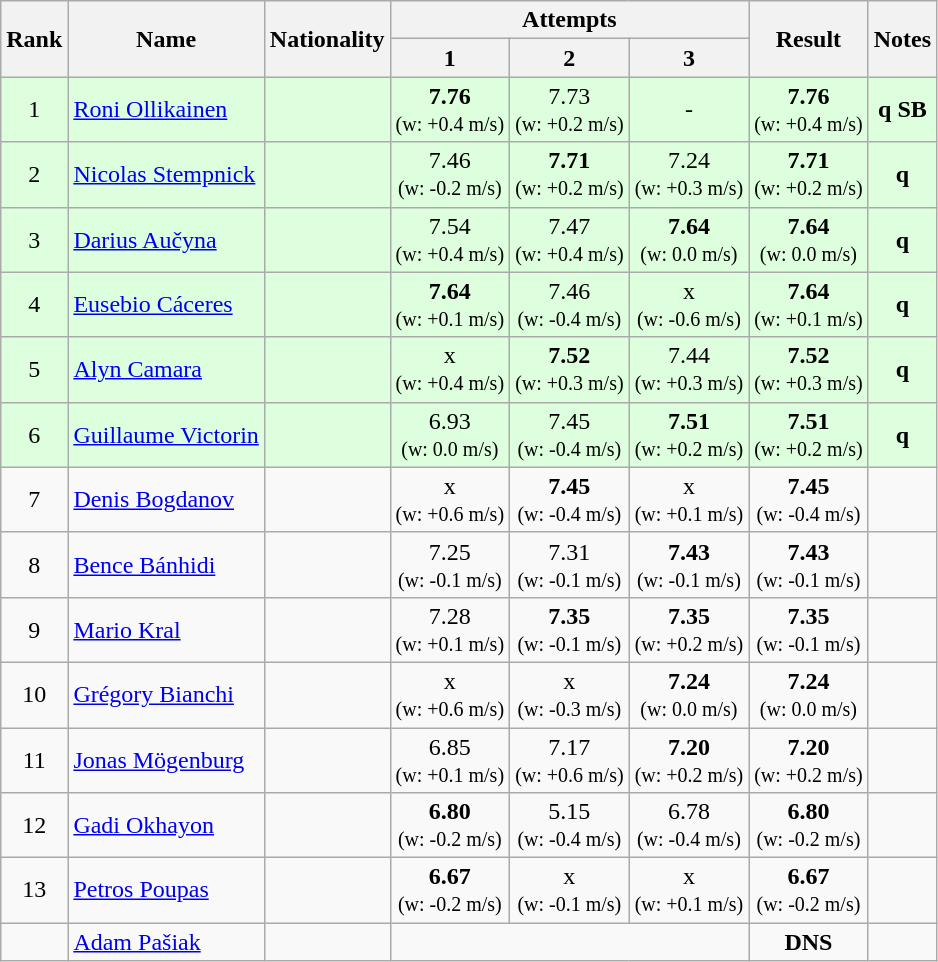<table class="wikitable sortable" style="text-align:center">
<tr>
<th rowspan=2>Rank</th>
<th rowspan=2>Name</th>
<th rowspan=2>Nationality</th>
<th colspan=3>Attempts</th>
<th rowspan=2>Result</th>
<th rowspan=2>Notes</th>
</tr>
<tr>
<th>1</th>
<th>2</th>
<th>3</th>
</tr>
<tr bgcolor=ddffdd>
<td>1</td>
<td align=left><a href='#'>Roni Ollikainen</a></td>
<td align=left></td>
<td><strong>7.76</strong> <br><small>(w: +0.4 m/s)</small></td>
<td>7.73 <br><small>(w: +0.2 m/s)</small></td>
<td>-</td>
<td><strong>7.76</strong> <br><small>(w: +0.4 m/s)</small></td>
<td><strong>q SB</strong></td>
</tr>
<tr bgcolor=ddffdd>
<td>2</td>
<td align=left><a href='#'>Nicolas Stempnick</a></td>
<td align=left></td>
<td>7.46 <br><small>(w: -0.2 m/s)</small></td>
<td><strong>7.71</strong> <br><small>(w: +0.2 m/s)</small></td>
<td>7.24 <br><small>(w: +0.3 m/s)</small></td>
<td><strong>7.71</strong> <br><small>(w: +0.2 m/s)</small></td>
<td><strong>q</strong></td>
</tr>
<tr bgcolor=ddffdd>
<td>3</td>
<td align=left><a href='#'>Darius Aučyna</a></td>
<td align=left></td>
<td>7.54 <br><small>(w: +0.4 m/s)</small></td>
<td>7.47 <br><small>(w: +0.4 m/s)</small></td>
<td><strong>7.64</strong> <br><small>(w: 0.0 m/s)</small></td>
<td><strong>7.64</strong> <br><small>(w: 0.0 m/s)</small></td>
<td><strong>q</strong></td>
</tr>
<tr bgcolor=ddffdd>
<td>4</td>
<td align=left><a href='#'>Eusebio Cáceres</a></td>
<td align=left></td>
<td><strong>7.64</strong> <br><small>(w: +0.1 m/s)</small></td>
<td>7.46 <br><small>(w: -0.4 m/s)</small></td>
<td>x <br><small>(w: -0.6 m/s)</small></td>
<td><strong>7.64</strong> <br><small>(w: +0.1 m/s)</small></td>
<td><strong>q</strong></td>
</tr>
<tr bgcolor=ddffdd>
<td>5</td>
<td align=left><a href='#'>Alyn Camara</a></td>
<td align=left></td>
<td>x <br><small>(w: +0.4 m/s)</small></td>
<td><strong>7.52</strong> <br><small>(w: +0.3 m/s)</small></td>
<td>7.44 <br><small>(w: +0.3 m/s)</small></td>
<td><strong>7.52</strong> <br><small>(w: +0.3 m/s)</small></td>
<td><strong>q</strong></td>
</tr>
<tr bgcolor=ddffdd>
<td>6</td>
<td align=left><a href='#'>Guillaume Victorin</a></td>
<td align=left></td>
<td>6.93 <br><small>(w: 0.0 m/s)</small></td>
<td>7.45 <br><small>(w: -0.4 m/s)</small></td>
<td><strong>7.51</strong> <br><small>(w: +0.2 m/s)</small></td>
<td><strong>7.51</strong> <br><small>(w: +0.2 m/s)</small></td>
<td><strong>q</strong></td>
</tr>
<tr>
<td>7</td>
<td align=left><a href='#'>Denis Bogdanov</a></td>
<td align=left></td>
<td>x <br><small>(w: +0.6 m/s)</small></td>
<td><strong>7.45</strong> <br><small>(w: -0.4 m/s)</small></td>
<td>x <br><small>(w: +0.1 m/s)</small></td>
<td><strong>7.45</strong> <br><small>(w: -0.4 m/s)</small></td>
<td></td>
</tr>
<tr>
<td>8</td>
<td align=left><a href='#'>Bence Bánhidi</a></td>
<td align=left></td>
<td>7.25 <br><small>(w: -0.1 m/s)</small></td>
<td>7.31 <br><small>(w: -0.1 m/s)</small></td>
<td><strong>7.43</strong> <br><small>(w: -0.1 m/s)</small></td>
<td><strong>7.43</strong> <br><small>(w: -0.1 m/s)</small></td>
<td></td>
</tr>
<tr>
<td>9</td>
<td align=left><a href='#'>Mario Kral</a></td>
<td align=left></td>
<td>7.28 <br><small>(w: +0.1 m/s)</small></td>
<td><strong>7.35</strong> <br><small>(w: -0.1 m/s)</small></td>
<td><strong>7.35</strong> <br><small>(w: +0.2 m/s)</small></td>
<td><strong>7.35</strong> <br><small>(w: -0.1 m/s)</small></td>
<td></td>
</tr>
<tr>
<td>10</td>
<td align=left><a href='#'>Grégory Bianchi</a></td>
<td align=left></td>
<td>x <br><small>(w: +0.6 m/s)</small></td>
<td>x <br><small>(w: -0.3 m/s)</small></td>
<td><strong>7.24</strong> <br><small>(w: 0.0 m/s)</small></td>
<td><strong>7.24</strong> <br><small>(w: 0.0 m/s)</small></td>
<td></td>
</tr>
<tr>
<td>11</td>
<td align=left><a href='#'>Jonas Mögenburg</a></td>
<td align=left></td>
<td>6.85 <br><small>(w: +0.1 m/s)</small></td>
<td>7.17 <br><small>(w: +0.6 m/s)</small></td>
<td><strong>7.20</strong> <br><small>(w: +0.2 m/s)</small></td>
<td><strong>7.20</strong> <br><small>(w: +0.2 m/s)</small></td>
<td></td>
</tr>
<tr>
<td>12</td>
<td align=left><a href='#'>Gadi Okhayon</a></td>
<td align=left></td>
<td><strong>6.80</strong> <br><small>(w: -0.2 m/s)</small></td>
<td>5.15 <br><small>(w: -0.4 m/s)</small></td>
<td>6.78 <br><small>(w: -0.4 m/s)</small></td>
<td><strong>6.80</strong> <br><small>(w: -0.2 m/s)</small></td>
<td></td>
</tr>
<tr>
<td>13</td>
<td align=left><a href='#'>Petros Poupas</a></td>
<td align=left></td>
<td><strong>6.67</strong> <br><small>(w: -0.2 m/s)</small></td>
<td>x <br><small>(w: -0.1 m/s)</small></td>
<td>x <br><small>(w: +0.1 m/s)</small></td>
<td><strong>6.67</strong> <br><small>(w: -0.2 m/s)</small></td>
<td></td>
</tr>
<tr>
<td></td>
<td align=left><a href='#'>Adam Pašiak</a></td>
<td align=left></td>
<td colspan=3></td>
<td><strong>DNS</strong></td>
<td></td>
</tr>
</table>
